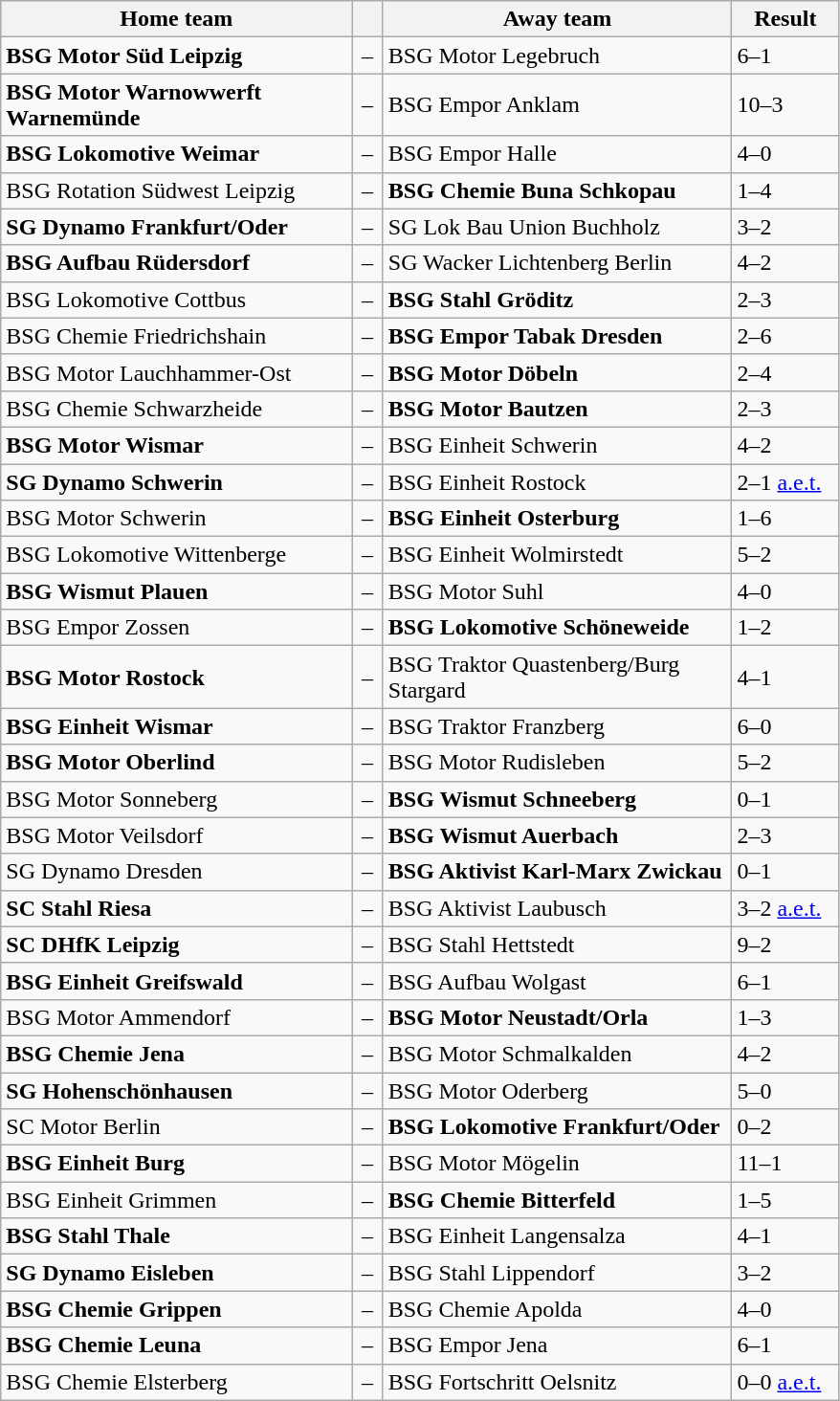<table class="wikitable" style="width:585px;" border="1">
<tr>
<th style="width:250px;" align="left">Home team</th>
<th style="width:15px;"></th>
<th style="width:250px;" align="left">Away team</th>
<th style="width:70px;" align="center;">Result</th>
</tr>
<tr>
<td><strong>BSG Motor Süd Leipzig</strong></td>
<td align="center">–</td>
<td>BSG Motor Legebruch</td>
<td>6–1</td>
</tr>
<tr>
<td><strong>BSG Motor Warnowwerft Warnemünde</strong></td>
<td align="center">–</td>
<td>BSG Empor Anklam</td>
<td>10–3</td>
</tr>
<tr>
<td><strong>BSG Lokomotive Weimar</strong></td>
<td align="center">–</td>
<td>BSG Empor Halle</td>
<td>4–0</td>
</tr>
<tr>
<td>BSG Rotation Südwest Leipzig</td>
<td align="center">–</td>
<td><strong>BSG Chemie Buna Schkopau</strong></td>
<td>1–4</td>
</tr>
<tr>
<td><strong>SG Dynamo Frankfurt/Oder</strong></td>
<td align="center">–</td>
<td>SG Lok Bau Union Buchholz</td>
<td>3–2</td>
</tr>
<tr>
<td><strong>BSG Aufbau Rüdersdorf</strong></td>
<td align="center">–</td>
<td>SG Wacker Lichtenberg Berlin</td>
<td>4–2</td>
</tr>
<tr>
<td>BSG Lokomotive Cottbus</td>
<td align="center">–</td>
<td><strong>BSG Stahl Gröditz</strong></td>
<td>2–3</td>
</tr>
<tr>
<td>BSG Chemie Friedrichshain</td>
<td align="center">–</td>
<td><strong>BSG Empor Tabak Dresden</strong></td>
<td>2–6</td>
</tr>
<tr>
<td>BSG Motor Lauchhammer-Ost</td>
<td align="center">–</td>
<td><strong>BSG Motor Döbeln</strong></td>
<td>2–4</td>
</tr>
<tr>
<td>BSG Chemie Schwarzheide</td>
<td align="center">–</td>
<td><strong>BSG Motor Bautzen</strong></td>
<td>2–3</td>
</tr>
<tr>
<td><strong>BSG Motor Wismar</strong></td>
<td align="center">–</td>
<td>BSG Einheit Schwerin</td>
<td>4–2</td>
</tr>
<tr>
<td><strong>SG Dynamo Schwerin</strong></td>
<td align="center">–</td>
<td>BSG Einheit Rostock</td>
<td>2–1 <a href='#'>a.e.t.</a></td>
</tr>
<tr>
<td>BSG Motor Schwerin</td>
<td align="center">–</td>
<td><strong>BSG Einheit Osterburg</strong></td>
<td>1–6</td>
</tr>
<tr>
<td>BSG Lokomotive Wittenberge</td>
<td align="center">–</td>
<td>BSG Einheit Wolmirstedt</td>
<td>5–2</td>
</tr>
<tr>
<td><strong>BSG Wismut Plauen</strong></td>
<td align="center">–</td>
<td>BSG Motor Suhl</td>
<td>4–0</td>
</tr>
<tr>
<td>BSG Empor Zossen</td>
<td align="center">–</td>
<td><strong>BSG Lokomotive Schöneweide</strong></td>
<td>1–2</td>
</tr>
<tr>
<td><strong>BSG Motor Rostock</strong></td>
<td align="center">–</td>
<td>BSG Traktor Quastenberg/Burg Stargard</td>
<td>4–1</td>
</tr>
<tr>
<td><strong>BSG Einheit Wismar</strong></td>
<td align="center">–</td>
<td>BSG Traktor Franzberg</td>
<td>6–0</td>
</tr>
<tr>
<td><strong>BSG Motor Oberlind</strong></td>
<td align="center">–</td>
<td>BSG Motor Rudisleben</td>
<td>5–2</td>
</tr>
<tr>
<td>BSG Motor Sonneberg</td>
<td align="center">–</td>
<td><strong>BSG Wismut Schneeberg</strong></td>
<td>0–1</td>
</tr>
<tr>
<td>BSG Motor Veilsdorf</td>
<td align="center">–</td>
<td><strong>BSG Wismut Auerbach</strong></td>
<td>2–3</td>
</tr>
<tr>
<td>SG Dynamo Dresden</td>
<td align="center">–</td>
<td><strong>BSG Aktivist Karl-Marx Zwickau</strong></td>
<td>0–1</td>
</tr>
<tr>
<td><strong>SC Stahl Riesa</strong></td>
<td align="center">–</td>
<td>BSG Aktivist Laubusch</td>
<td>3–2 <a href='#'>a.e.t.</a></td>
</tr>
<tr>
<td><strong>SC DHfK Leipzig</strong></td>
<td align="center">–</td>
<td>BSG Stahl Hettstedt</td>
<td>9–2</td>
</tr>
<tr>
<td><strong>BSG Einheit Greifswald</strong></td>
<td align="center">–</td>
<td>BSG Aufbau Wolgast</td>
<td>6–1</td>
</tr>
<tr>
<td>BSG Motor Ammendorf</td>
<td align="center">–</td>
<td><strong>BSG Motor Neustadt/Orla</strong></td>
<td>1–3</td>
</tr>
<tr>
<td><strong>BSG Chemie Jena</strong></td>
<td align="center">–</td>
<td>BSG Motor Schmalkalden</td>
<td>4–2</td>
</tr>
<tr>
<td><strong>SG Hohenschönhausen</strong></td>
<td align="center">–</td>
<td>BSG Motor Oderberg</td>
<td>5–0</td>
</tr>
<tr>
<td>SC Motor Berlin</td>
<td align="center">–</td>
<td><strong>BSG Lokomotive Frankfurt/Oder</strong></td>
<td>0–2</td>
</tr>
<tr>
<td><strong>BSG Einheit Burg</strong></td>
<td align="center">–</td>
<td>BSG Motor Mögelin</td>
<td>11–1</td>
</tr>
<tr>
<td>BSG Einheit Grimmen</td>
<td align="center">–</td>
<td><strong>BSG Chemie Bitterfeld</strong></td>
<td>1–5</td>
</tr>
<tr>
<td><strong>BSG Stahl Thale</strong></td>
<td align="center">–</td>
<td>BSG Einheit Langensalza</td>
<td>4–1</td>
</tr>
<tr>
<td><strong>SG Dynamo Eisleben</strong></td>
<td align="center">–</td>
<td>BSG Stahl Lippendorf</td>
<td>3–2</td>
</tr>
<tr>
<td><strong>BSG Chemie Grippen</strong></td>
<td align="center">–</td>
<td>BSG Chemie Apolda</td>
<td>4–0</td>
</tr>
<tr>
<td><strong>BSG Chemie Leuna</strong></td>
<td align="center">–</td>
<td>BSG Empor Jena</td>
<td>6–1</td>
</tr>
<tr>
<td>BSG Chemie Elsterberg</td>
<td align="center">–</td>
<td>BSG Fortschritt Oelsnitz</td>
<td>0–0 <a href='#'>a.e.t.</a></td>
</tr>
</table>
